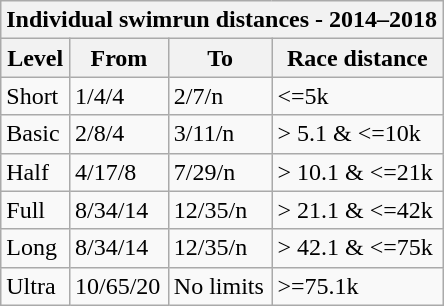<table class="wikitable">
<tr>
<th colspan="4">Individual swimrun distances - 2014–2018</th>
</tr>
<tr>
<th>Level</th>
<th>From</th>
<th>To</th>
<th>Race distance</th>
</tr>
<tr>
<td>Short</td>
<td>1/4/4</td>
<td>2/7/n</td>
<td><=5k</td>
</tr>
<tr>
<td>Basic</td>
<td>2/8/4</td>
<td>3/11/n</td>
<td>> 5.1 & <=10k</td>
</tr>
<tr>
<td>Half</td>
<td>4/17/8</td>
<td>7/29/n</td>
<td>> 10.1 & <=21k</td>
</tr>
<tr>
<td>Full</td>
<td>8/34/14</td>
<td>12/35/n</td>
<td>> 21.1 & <=42k</td>
</tr>
<tr>
<td>Long</td>
<td>8/34/14</td>
<td>12/35/n</td>
<td>> 42.1 & <=75k</td>
</tr>
<tr>
<td>Ultra</td>
<td>10/65/20</td>
<td>No limits</td>
<td>>=75.1k</td>
</tr>
</table>
